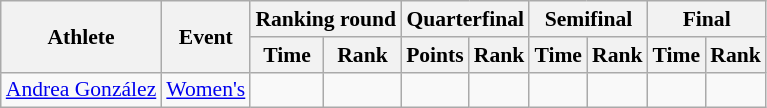<table class="wikitable" border="1" style="font-size:90%">
<tr>
<th rowspan=2>Athlete</th>
<th rowspan=2>Event</th>
<th colspan=2>Ranking round</th>
<th colspan=2>Quarterfinal</th>
<th colspan=2>Semifinal</th>
<th colspan=2>Final</th>
</tr>
<tr>
<th>Time</th>
<th>Rank</th>
<th>Points</th>
<th>Rank</th>
<th>Time</th>
<th>Rank</th>
<th>Time</th>
<th>Rank</th>
</tr>
<tr>
<td><a href='#'>Andrea González</a></td>
<td align=left><a href='#'>Women's</a></td>
<td></td>
<td></td>
<td></td>
<td></td>
<td></td>
<td></td>
<td></td>
<td></td>
</tr>
</table>
